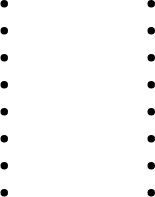<table>
<tr>
<td><br><ul><li></li><li></li><li></li><li></li><li></li><li></li><li></li><li></li></ul></td>
<td width=50></td>
<td valign=top><br><ul><li></li><li></li><li></li><li></li><li></li><li></li><li></li><li></li></ul></td>
</tr>
</table>
